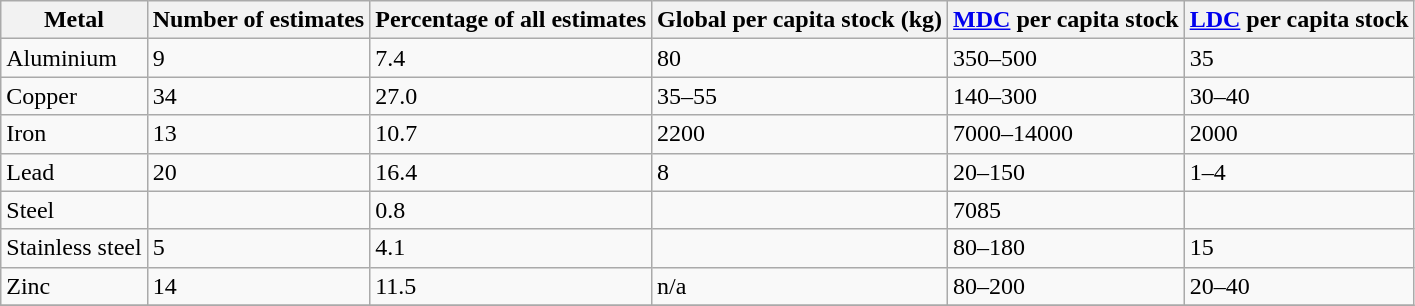<table class="wikitable">
<tr>
<th>Metal</th>
<th>Number of estimates</th>
<th>Percentage of all estimates</th>
<th>Global per capita stock (kg)</th>
<th><a href='#'>MDC</a> per capita stock</th>
<th><a href='#'>LDC</a> per capita stock</th>
</tr>
<tr>
<td>Aluminium</td>
<td>9</td>
<td>7.4</td>
<td>80</td>
<td>350–500</td>
<td>35</td>
</tr>
<tr>
<td>Copper</td>
<td>34</td>
<td>27.0</td>
<td>35–55</td>
<td>140–300</td>
<td>30–40</td>
</tr>
<tr>
<td>Iron</td>
<td>13</td>
<td>10.7</td>
<td>2200</td>
<td>7000–14000</td>
<td>2000</td>
</tr>
<tr>
<td>Lead</td>
<td>20</td>
<td>16.4</td>
<td>8</td>
<td>20–150</td>
<td>1–4</td>
</tr>
<tr>
<td>Steel</td>
<td></td>
<td>0.8</td>
<td></td>
<td>7085</td>
<td></td>
</tr>
<tr>
<td>Stainless steel</td>
<td>5</td>
<td>4.1</td>
<td></td>
<td>80–180</td>
<td>15</td>
</tr>
<tr>
<td>Zinc</td>
<td>14</td>
<td>11.5</td>
<td>n/a</td>
<td>80–200</td>
<td>20–40</td>
</tr>
<tr>
</tr>
</table>
